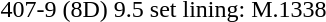<table style="margin-left:40px;">
<tr>
<td>407-9 (8D)</td>
<td>9.5 set</td>
<td>lining: M.1338</td>
</tr>
</table>
